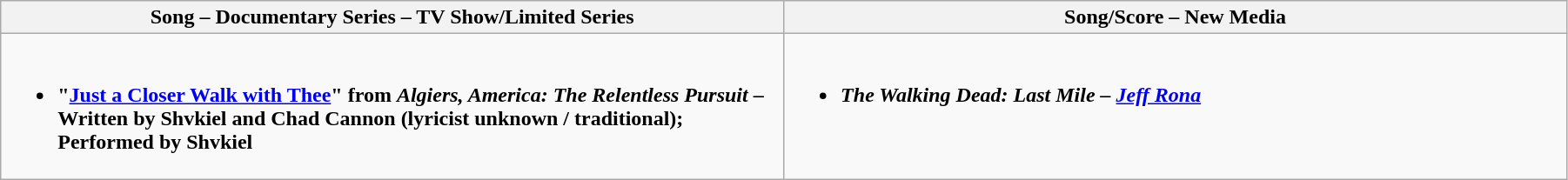<table class="wikitable" style="width:95%">
<tr>
<th width="50%">Song – Documentary Series – TV Show/Limited Series</th>
<th width="50%">Song/Score – New Media</th>
</tr>
<tr>
<td valign="top"><br><ul><li><strong>"<a href='#'>Just a Closer Walk with Thee</a>" from <em>Algiers, America: The Relentless Pursuit</em> – Written by Shvkiel and Chad Cannon (lyricist unknown / traditional); Performed by Shvkiel</strong></li></ul></td>
<td valign="top"><br><ul><li><strong><em>The Walking Dead: Last Mile<em> – <a href='#'>Jeff Rona</a><strong></li></ul></td>
</tr>
</table>
